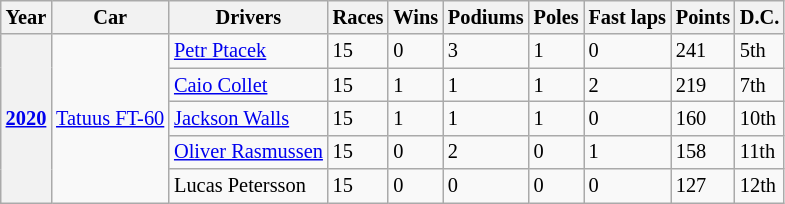<table class="wikitable" style="font-size:85%">
<tr>
<th>Year</th>
<th>Car</th>
<th>Drivers</th>
<th>Races</th>
<th>Wins</th>
<th>Podiums</th>
<th>Poles</th>
<th>Fast laps</th>
<th>Points</th>
<th>D.C.</th>
</tr>
<tr>
<th rowspan="5"><a href='#'>2020</a></th>
<td rowspan="5"><a href='#'>Tatuus FT-60</a></td>
<td> <a href='#'>Petr Ptacek</a></td>
<td>15</td>
<td>0</td>
<td>3</td>
<td>1</td>
<td>0</td>
<td>241</td>
<td>5th</td>
</tr>
<tr>
<td> <a href='#'>Caio Collet</a></td>
<td>15</td>
<td>1</td>
<td>1</td>
<td>1</td>
<td>2</td>
<td>219</td>
<td>7th</td>
</tr>
<tr>
<td> <a href='#'>Jackson Walls</a></td>
<td>15</td>
<td>1</td>
<td>1</td>
<td>1</td>
<td>0</td>
<td>160</td>
<td>10th</td>
</tr>
<tr>
<td> <a href='#'>Oliver Rasmussen</a></td>
<td>15</td>
<td>0</td>
<td>2</td>
<td>0</td>
<td>1</td>
<td>158</td>
<td>11th</td>
</tr>
<tr>
<td> Lucas Petersson</td>
<td>15</td>
<td>0</td>
<td>0</td>
<td>0</td>
<td>0</td>
<td>127</td>
<td>12th</td>
</tr>
</table>
